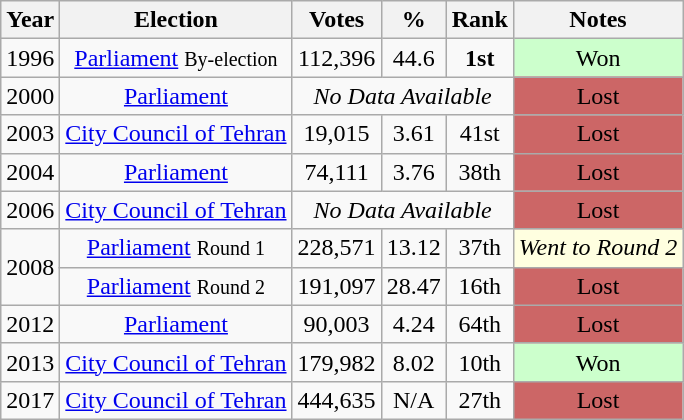<table class="wikitable" style="text-align:center;">
<tr>
<th>Year</th>
<th>Election</th>
<th>Votes</th>
<th>%</th>
<th>Rank</th>
<th>Notes</th>
</tr>
<tr>
<td>1996</td>
<td><a href='#'>Parliament</a> <small>By-election</small></td>
<td>112,396</td>
<td>44.6</td>
<td><strong>1st</strong></td>
<td style="background-color:#CCFFCC">Won</td>
</tr>
<tr>
<td>2000</td>
<td><a href='#'>Parliament</a></td>
<td colspan=3><em>No Data Available</em></td>
<td style="background-color:#C66">Lost</td>
</tr>
<tr>
<td>2003</td>
<td><a href='#'>City Council of Tehran</a></td>
<td>19,015</td>
<td>3.61</td>
<td>41st</td>
<td style="background-color:#C66">Lost</td>
</tr>
<tr>
<td>2004</td>
<td><a href='#'>Parliament</a></td>
<td> 74,111</td>
<td> 3.76</td>
<td>38th</td>
<td style="background-color:#C66">Lost</td>
</tr>
<tr>
<td>2006</td>
<td><a href='#'>City Council of Tehran</a></td>
<td colspan=3><em>No Data Available</em></td>
<td style="background-color:#C66">Lost</td>
</tr>
<tr>
<td rowspan="2">2008</td>
<td><a href='#'>Parliament</a> <small>Round 1</small></td>
<td> 228,571</td>
<td> 13.12</td>
<td>37th</td>
<td style="background-color:#FFFFE0"><em>Went to Round 2</em></td>
</tr>
<tr>
<td><a href='#'>Parliament</a> <small>Round 2</small></td>
<td> 191,097</td>
<td> 28.47</td>
<td>16th</td>
<td style="background-color:#C66">Lost</td>
</tr>
<tr>
<td>2012</td>
<td><a href='#'>Parliament</a></td>
<td> 90,003</td>
<td> 4.24</td>
<td>64th</td>
<td style="background-color:#C66">Lost</td>
</tr>
<tr>
<td>2013</td>
<td><a href='#'>City Council of Tehran</a></td>
<td> 179,982</td>
<td> 8.02</td>
<td>10th</td>
<td style="background-color:#CCFFCC">Won</td>
</tr>
<tr>
<td>2017</td>
<td><a href='#'>City Council of Tehran</a></td>
<td> 444,635</td>
<td>N/A</td>
<td>27th</td>
<td style="background-color:#C66">Lost</td>
</tr>
</table>
